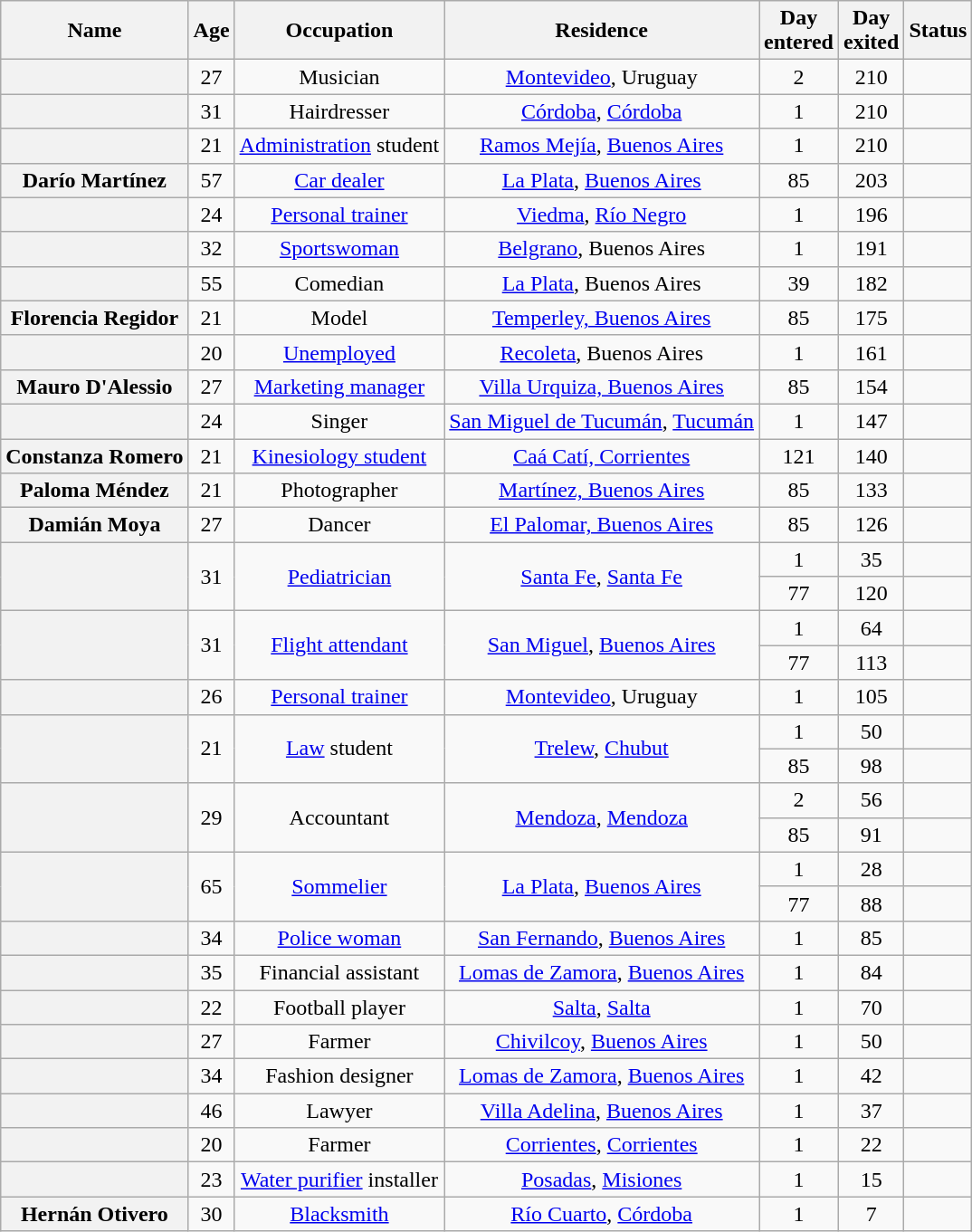<table class="wikitable sortable" style="text-align:center;">
<tr>
<th scope="col">Name</th>
<th scope="col">Age</th>
<th scope="col">Occupation</th>
<th scope="col">Residence</th>
<th scope="col">Day<br>entered</th>
<th scope="col">Day<br>exited</th>
<th scope="col">Status</th>
</tr>
<tr>
<th scope="row"></th>
<td>27</td>
<td>Musician</td>
<td><a href='#'>Montevideo</a>, Uruguay</td>
<td>2</td>
<td>210</td>
<td></td>
</tr>
<tr>
<th scope="row"></th>
<td>31</td>
<td>Hairdresser</td>
<td><a href='#'>Córdoba</a>, <a href='#'>Córdoba</a></td>
<td>1</td>
<td>210</td>
<td></td>
</tr>
<tr>
<th scope="row"></th>
<td>21</td>
<td><a href='#'>Administration</a> student</td>
<td><a href='#'>Ramos Mejía</a>, <a href='#'>Buenos Aires</a></td>
<td>1</td>
<td>210</td>
<td></td>
</tr>
<tr>
<th>Darío Martínez</th>
<td>57</td>
<td><a href='#'>Car dealer</a></td>
<td><a href='#'>La Plata</a>, <a href='#'>Buenos Aires</a></td>
<td>85</td>
<td>203</td>
<td></td>
</tr>
<tr>
<th scope="row"></th>
<td>24</td>
<td><a href='#'>Personal trainer</a></td>
<td><a href='#'>Viedma</a>, <a href='#'>Río Negro</a></td>
<td>1</td>
<td>196</td>
<td></td>
</tr>
<tr>
<th scope="row"></th>
<td>32</td>
<td><a href='#'>Sportswoman</a></td>
<td><a href='#'>Belgrano</a>, Buenos Aires</td>
<td>1</td>
<td>191</td>
<td></td>
</tr>
<tr>
<th scope="row"></th>
<td>55</td>
<td>Comedian</td>
<td><a href='#'>La Plata</a>, Buenos Aires</td>
<td>39</td>
<td>182</td>
<td></td>
</tr>
<tr>
<th>Florencia Regidor</th>
<td>21</td>
<td>Model</td>
<td><a href='#'>Temperley, Buenos Aires</a></td>
<td>85</td>
<td>175</td>
<td></td>
</tr>
<tr>
<th scope="row"></th>
<td>20</td>
<td><a href='#'>Unemployed</a></td>
<td><a href='#'>Recoleta</a>, Buenos Aires</td>
<td>1</td>
<td>161</td>
<td></td>
</tr>
<tr>
<th>Mauro D'Alessio</th>
<td>27</td>
<td><a href='#'>Marketing manager</a></td>
<td><a href='#'>Villa Urquiza, Buenos Aires</a></td>
<td>85</td>
<td>154</td>
<td></td>
</tr>
<tr>
<th scope="row"></th>
<td>24</td>
<td>Singer</td>
<td><a href='#'>San Miguel de Tucumán</a>, <a href='#'>Tucumán</a></td>
<td>1</td>
<td>147</td>
<td></td>
</tr>
<tr>
<th>Constanza Romero</th>
<td>21</td>
<td><a href='#'>Kinesiology student</a></td>
<td><a href='#'>Caá Catí, Corrientes</a></td>
<td>121</td>
<td>140</td>
<td></td>
</tr>
<tr>
<th>Paloma Méndez</th>
<td>21</td>
<td>Photographer</td>
<td><a href='#'>Martínez, Buenos Aires</a></td>
<td>85</td>
<td>133</td>
<td></td>
</tr>
<tr>
<th>Damián Moya</th>
<td>27</td>
<td>Dancer</td>
<td><a href='#'>El Palomar, Buenos Aires</a></td>
<td>85</td>
<td>126</td>
<td></td>
</tr>
<tr>
<th rowspan="2" scope="row"></th>
<td rowspan="2">31</td>
<td rowspan="2"><a href='#'>Pediatrician</a></td>
<td rowspan="2"><a href='#'>Santa Fe</a>, <a href='#'>Santa Fe</a></td>
<td>1</td>
<td>35</td>
<td></td>
</tr>
<tr>
<td>77</td>
<td>120</td>
<td></td>
</tr>
<tr>
<th rowspan="2" scope="row"></th>
<td rowspan="2">31</td>
<td rowspan="2"><a href='#'>Flight attendant</a></td>
<td rowspan="2"><a href='#'>San Miguel</a>, <a href='#'>Buenos Aires</a></td>
<td>1</td>
<td>64</td>
<td></td>
</tr>
<tr>
<td>77</td>
<td>113</td>
<td></td>
</tr>
<tr>
<th scope="row"></th>
<td>26</td>
<td><a href='#'>Personal trainer</a></td>
<td><a href='#'>Montevideo</a>, Uruguay</td>
<td>1</td>
<td>105</td>
<td></td>
</tr>
<tr>
<th rowspan="2" scope="row"></th>
<td rowspan="2">21</td>
<td rowspan="2"><a href='#'>Law</a> student</td>
<td rowspan="2"><a href='#'>Trelew</a>, <a href='#'>Chubut</a></td>
<td>1</td>
<td>50</td>
<td></td>
</tr>
<tr>
<td>85</td>
<td>98</td>
<td></td>
</tr>
<tr>
<th rowspan="2" scope="row"></th>
<td rowspan="2">29</td>
<td rowspan="2">Accountant</td>
<td rowspan="2"><a href='#'>Mendoza</a>, <a href='#'>Mendoza</a></td>
<td>2</td>
<td>56</td>
<td></td>
</tr>
<tr>
<td>85</td>
<td>91</td>
<td></td>
</tr>
<tr>
<th rowspan="2" scope="row"></th>
<td rowspan="2">65</td>
<td rowspan="2"><a href='#'>Sommelier</a></td>
<td rowspan="2"><a href='#'>La Plata</a>, <a href='#'>Buenos Aires</a></td>
<td>1</td>
<td>28</td>
<td></td>
</tr>
<tr>
<td>77</td>
<td>88</td>
<td></td>
</tr>
<tr>
<th scope="row"></th>
<td>34</td>
<td><a href='#'>Police woman</a></td>
<td><a href='#'>San Fernando</a>, <a href='#'>Buenos Aires</a></td>
<td>1</td>
<td>85</td>
<td></td>
</tr>
<tr>
<th scope="row"></th>
<td>35</td>
<td>Financial assistant</td>
<td><a href='#'>Lomas de Zamora</a>, <a href='#'>Buenos Aires</a></td>
<td>1</td>
<td>84</td>
<td></td>
</tr>
<tr>
<th scope="row"></th>
<td>22</td>
<td>Football player</td>
<td><a href='#'>Salta</a>, <a href='#'>Salta</a></td>
<td>1</td>
<td>70</td>
<td></td>
</tr>
<tr>
<th scope="row"></th>
<td>27</td>
<td>Farmer</td>
<td><a href='#'>Chivilcoy</a>, <a href='#'>Buenos Aires</a></td>
<td>1</td>
<td>50</td>
<td></td>
</tr>
<tr>
<th scope="row"></th>
<td>34</td>
<td>Fashion designer</td>
<td><a href='#'>Lomas de Zamora</a>, <a href='#'>Buenos Aires</a></td>
<td>1</td>
<td>42</td>
<td></td>
</tr>
<tr>
<th scope="row"></th>
<td>46</td>
<td>Lawyer</td>
<td><a href='#'>Villa Adelina</a>, <a href='#'>Buenos Aires</a></td>
<td>1</td>
<td>37</td>
<td></td>
</tr>
<tr>
<th scope="row"></th>
<td>20</td>
<td>Farmer</td>
<td><a href='#'>Corrientes</a>, <a href='#'>Corrientes</a></td>
<td>1</td>
<td>22</td>
<td></td>
</tr>
<tr>
<th scope="row"></th>
<td>23</td>
<td><a href='#'>Water purifier</a> installer</td>
<td><a href='#'>Posadas</a>, <a href='#'>Misiones</a></td>
<td>1</td>
<td>15</td>
<td></td>
</tr>
<tr>
<th>Hernán Otivero</th>
<td>30</td>
<td><a href='#'>Blacksmith</a></td>
<td><a href='#'>Río Cuarto</a>, <a href='#'>Córdoba</a></td>
<td>1</td>
<td>7</td>
<td></td>
</tr>
</table>
